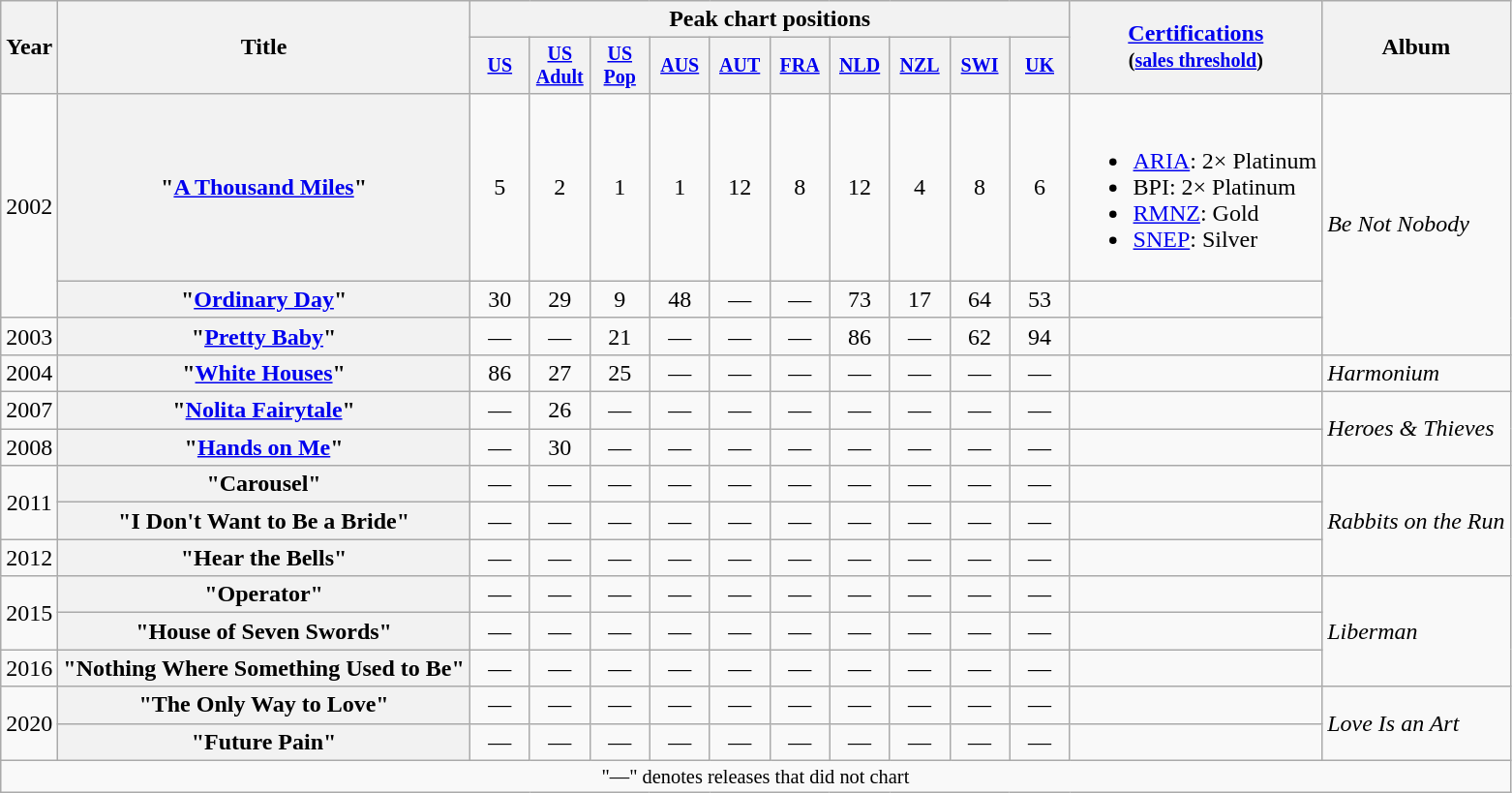<table class="wikitable plainrowheaders" style="text-align:center;">
<tr>
<th scope="col" rowspan="2">Year</th>
<th scope="col" rowspan="2">Title</th>
<th scope="col" colspan="10">Peak chart positions</th>
<th scope="col" rowspan="2"><a href='#'>Certifications</a><br><small>(<a href='#'>sales threshold</a>)</small></th>
<th scope="col" rowspan="2">Album</th>
</tr>
<tr style="font-size:smaller;">
<th scope="col" style="width:35px;"><a href='#'>US</a><br></th>
<th scope="col" style="width:35px;"><a href='#'>US<br>Adult</a><br></th>
<th scope="col" style="width:35px;"><a href='#'>US<br>Pop</a><br></th>
<th scope="col" style="width:35px;"><a href='#'>AUS</a><br></th>
<th scope="col" style="width:35px;"><a href='#'>AUT</a><br></th>
<th scope="col" style="width:35px;"><a href='#'>FRA</a><br></th>
<th scope="col" style="width:35px;"><a href='#'>NLD</a><br></th>
<th scope="col" style="width:35px;"><a href='#'>NZL</a><br></th>
<th scope="col" style="width:35px;"><a href='#'>SWI</a><br></th>
<th scope="col" style="width:35px;"><a href='#'>UK</a><br></th>
</tr>
<tr>
<td rowspan="2">2002</td>
<th scope="row">"<a href='#'>A Thousand Miles</a>"</th>
<td>5</td>
<td>2</td>
<td>1</td>
<td>1</td>
<td>12</td>
<td>8</td>
<td>12</td>
<td>4</td>
<td>8</td>
<td>6</td>
<td style="text-align:left;"><br><ul><li><a href='#'>ARIA</a>: 2× Platinum</li><li>BPI: 2× Platinum</li><li><a href='#'>RMNZ</a>: Gold</li><li><a href='#'>SNEP</a>: Silver</li></ul></td>
<td style="text-align:left;" rowspan="3"><em>Be Not Nobody</em></td>
</tr>
<tr>
<th scope="row">"<a href='#'>Ordinary Day</a>"</th>
<td>30</td>
<td>29</td>
<td>9</td>
<td>48</td>
<td>—</td>
<td>—</td>
<td>73</td>
<td>17</td>
<td>64</td>
<td>53</td>
<td></td>
</tr>
<tr>
<td>2003</td>
<th scope="row">"<a href='#'>Pretty Baby</a>"</th>
<td>—</td>
<td>—</td>
<td>21</td>
<td>—</td>
<td>—</td>
<td>—</td>
<td>86</td>
<td>—</td>
<td>62</td>
<td>94</td>
<td></td>
</tr>
<tr>
<td>2004</td>
<th scope="row">"<a href='#'>White Houses</a>"</th>
<td>86</td>
<td>27</td>
<td>25</td>
<td>—</td>
<td>—</td>
<td>—</td>
<td>—</td>
<td>—</td>
<td>—</td>
<td>—</td>
<td></td>
<td style="text-align:left;"><em>Harmonium</em></td>
</tr>
<tr>
<td>2007</td>
<th scope="row">"<a href='#'>Nolita Fairytale</a>"</th>
<td>—</td>
<td>26</td>
<td>—</td>
<td>—</td>
<td>—</td>
<td>—</td>
<td>—</td>
<td>—</td>
<td>—</td>
<td>—</td>
<td></td>
<td style="text-align:left;" rowspan="2"><em>Heroes & Thieves</em></td>
</tr>
<tr>
<td>2008</td>
<th scope="row">"<a href='#'>Hands on Me</a>"</th>
<td>—</td>
<td>30</td>
<td>—</td>
<td>—</td>
<td>—</td>
<td>—</td>
<td>—</td>
<td>—</td>
<td>—</td>
<td>—</td>
<td></td>
</tr>
<tr>
<td rowspan="2">2011</td>
<th scope="row">"Carousel"</th>
<td>—</td>
<td>—</td>
<td>—</td>
<td>—</td>
<td>—</td>
<td>—</td>
<td>—</td>
<td>—</td>
<td>—</td>
<td>—</td>
<td></td>
<td style="text-align:left;" rowspan="3"><em>Rabbits on the Run</em></td>
</tr>
<tr>
<th scope="row">"I Don't Want to Be a Bride"</th>
<td>—</td>
<td>—</td>
<td>—</td>
<td>—</td>
<td>—</td>
<td>—</td>
<td>—</td>
<td>—</td>
<td>—</td>
<td>—</td>
<td></td>
</tr>
<tr>
<td>2012</td>
<th scope="row">"Hear the Bells"</th>
<td>—</td>
<td>—</td>
<td>—</td>
<td>—</td>
<td>—</td>
<td>—</td>
<td>—</td>
<td>—</td>
<td>—</td>
<td>—</td>
<td></td>
</tr>
<tr>
<td rowspan="2">2015</td>
<th scope="row">"Operator"</th>
<td>—</td>
<td>—</td>
<td>—</td>
<td>—</td>
<td>—</td>
<td>—</td>
<td>—</td>
<td>—</td>
<td>—</td>
<td>—</td>
<td></td>
<td rowspan="3" style="text-align:left;"><em>Liberman</em></td>
</tr>
<tr>
<th scope="row">"House of Seven Swords"</th>
<td>—</td>
<td>—</td>
<td>—</td>
<td>—</td>
<td>—</td>
<td>—</td>
<td>—</td>
<td>—</td>
<td>—</td>
<td>—</td>
<td></td>
</tr>
<tr>
<td>2016</td>
<th scope="row">"Nothing Where Something Used to Be"</th>
<td>—</td>
<td>—</td>
<td>—</td>
<td>—</td>
<td>—</td>
<td>—</td>
<td>—</td>
<td>—</td>
<td>—</td>
<td>—</td>
<td></td>
</tr>
<tr>
<td rowspan="2">2020</td>
<th scope="row">"The Only Way to Love"</th>
<td>—</td>
<td>—</td>
<td>—</td>
<td>—</td>
<td>—</td>
<td>—</td>
<td>—</td>
<td>—</td>
<td>—</td>
<td>—</td>
<td></td>
<td rowspan="2" style="text-align:left;"><em>Love Is an Art</em></td>
</tr>
<tr>
<th scope="row">"Future Pain"</th>
<td>—</td>
<td>—</td>
<td>—</td>
<td>—</td>
<td>—</td>
<td>—</td>
<td>—</td>
<td>—</td>
<td>—</td>
<td>—</td>
<td></td>
</tr>
<tr>
<td colspan="15" style="font-size:85%">"—" denotes releases that did not chart</td>
</tr>
</table>
